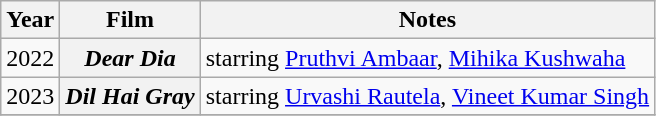<table class="wikitable sortable plainrowheaders">
<tr style="text-align:center;">
<th scope="col">Year</th>
<th scope="col">Film</th>
<th class="unsortable" scope="col">Notes</th>
</tr>
<tr>
<td>2022</td>
<th scope="row"><em>Dear Dia</em></th>
<td>starring <a href='#'>Pruthvi Ambaar</a>, <a href='#'>Mihika Kushwaha</a></td>
</tr>
<tr>
<td>2023</td>
<th scope="row"><em>Dil Hai Gray</em></th>
<td>starring <a href='#'>Urvashi Rautela</a>, <a href='#'>Vineet Kumar Singh</a></td>
</tr>
<tr>
</tr>
</table>
